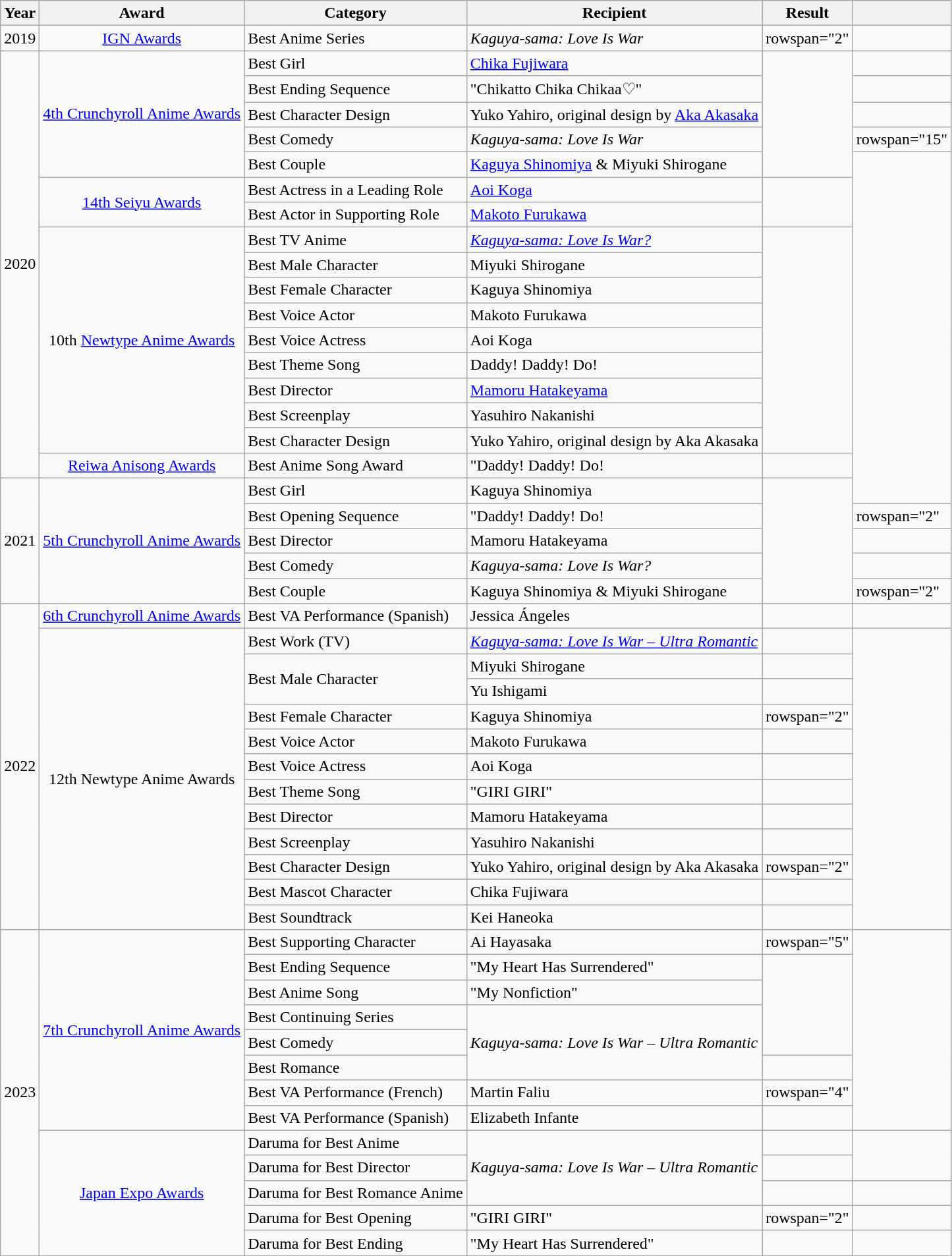<table class="wikitable plainrowheaders sortable">
<tr>
<th scope="col">Year</th>
<th scope="col">Award</th>
<th scope="col">Category</th>
<th scope="col">Recipient</th>
<th scope="col">Result</th>
<th scope="col" class="unsortable"></th>
</tr>
<tr>
<td align="center">2019</td>
<td align="center"><a href='#'>IGN Awards</a></td>
<td>Best Anime Series</td>
<td><em>Kaguya-sama: Love Is War</em></td>
<td>rowspan="2" </td>
<td style="text-align:center;"></td>
</tr>
<tr>
<td rowspan="17" align="center">2020</td>
<td rowspan="5" align="center"><a href='#'>4th Crunchyroll Anime Awards</a></td>
<td>Best Girl</td>
<td><a href='#'>Chika Fujiwara</a></td>
<td rowspan="5" style="text-align:center;"></td>
</tr>
<tr>
<td>Best Ending Sequence</td>
<td>"Chikatto Chika Chikaa♡" </td>
<td></td>
</tr>
<tr>
<td>Best Character Design</td>
<td>Yuko Yahiro, original design by <a href='#'>Aka Akasaka</a></td>
<td></td>
</tr>
<tr>
<td>Best Comedy</td>
<td><em>Kaguya-sama: Love Is War</em></td>
<td>rowspan="15" </td>
</tr>
<tr>
<td>Best Couple</td>
<td><a href='#'>Kaguya Shinomiya</a> & Miyuki Shirogane</td>
</tr>
<tr>
<td rowspan="2" align="center"><a href='#'>14th Seiyu Awards</a></td>
<td>Best Actress in a Leading Role</td>
<td><a href='#'>Aoi Koga</a> </td>
<td rowspan="2" style="text-align:center;"></td>
</tr>
<tr>
<td>Best Actor in Supporting Role</td>
<td><a href='#'>Makoto Furukawa</a> </td>
</tr>
<tr>
<td rowspan="9" align="center">10th <a href='#'>Newtype Anime Awards</a></td>
<td>Best TV Anime</td>
<td><em><a href='#'>Kaguya-sama: Love Is War?</a></em></td>
<td rowspan="9" style="text-align:center;"></td>
</tr>
<tr>
<td>Best Male Character</td>
<td>Miyuki Shirogane</td>
</tr>
<tr>
<td>Best Female Character</td>
<td>Kaguya Shinomiya</td>
</tr>
<tr>
<td>Best Voice Actor</td>
<td>Makoto Furukawa</td>
</tr>
<tr>
<td>Best Voice Actress</td>
<td>Aoi Koga</td>
</tr>
<tr>
<td>Best Theme Song</td>
<td>Daddy! Daddy! Do! </td>
</tr>
<tr>
<td>Best Director</td>
<td><a href='#'>Mamoru Hatakeyama</a></td>
</tr>
<tr>
<td>Best Screenplay</td>
<td>Yasuhiro Nakanishi</td>
</tr>
<tr>
<td>Best Character Design</td>
<td>Yuko Yahiro, original design by Aka Akasaka</td>
</tr>
<tr>
<td align="center"><a href='#'>Reiwa Anisong Awards</a></td>
<td>Best Anime Song Award</td>
<td>"Daddy! Daddy! Do! </td>
<td style="text-align:center;"></td>
</tr>
<tr>
<td rowspan="5" align="center">2021</td>
<td rowspan="5" align="center"><a href='#'>5th Crunchyroll Anime Awards</a></td>
<td>Best Girl</td>
<td>Kaguya Shinomiya</td>
<td rowspan="5" style="text-align:center;"></td>
</tr>
<tr>
<td>Best Opening Sequence</td>
<td>"Daddy! Daddy! Do! </td>
<td>rowspan="2" </td>
</tr>
<tr>
<td>Best Director</td>
<td>Mamoru Hatakeyama</td>
</tr>
<tr>
<td>Best Comedy</td>
<td><em>Kaguya-sama: Love Is War?</em></td>
<td></td>
</tr>
<tr>
<td>Best Couple</td>
<td>Kaguya Shinomiya & Miyuki Shirogane</td>
<td>rowspan="2" </td>
</tr>
<tr>
<td rowspan="13" align="center">2022</td>
<td align="center"><a href='#'>6th Crunchyroll Anime Awards</a></td>
<td>Best VA Performance (Spanish)</td>
<td>Jessica Ángeles </td>
<td style="text-align:center;"></td>
</tr>
<tr>
<td rowspan="12" align="center">12th Newtype Anime Awards</td>
<td>Best Work (TV)</td>
<td><em><a href='#'>Kaguya-sama: Love Is War – Ultra Romantic</a></em></td>
<td></td>
<td rowspan="12" style="text-align:center;"></td>
</tr>
<tr>
<td rowspan="2">Best Male Character</td>
<td>Miyuki Shirogane</td>
<td></td>
</tr>
<tr>
<td>Yu Ishigami</td>
<td></td>
</tr>
<tr>
<td>Best Female Character</td>
<td>Kaguya Shinomiya</td>
<td>rowspan="2" </td>
</tr>
<tr>
<td>Best Voice Actor</td>
<td>Makoto Furukawa</td>
</tr>
<tr>
<td>Best Voice Actress</td>
<td>Aoi Koga</td>
<td></td>
</tr>
<tr>
<td>Best Theme Song</td>
<td>"GIRI GIRI" </td>
<td></td>
</tr>
<tr>
<td>Best Director</td>
<td>Mamoru Hatakeyama</td>
<td></td>
</tr>
<tr>
<td>Best Screenplay</td>
<td>Yasuhiro Nakanishi</td>
<td></td>
</tr>
<tr>
<td>Best Character Design</td>
<td>Yuko Yahiro, original design by Aka Akasaka</td>
<td>rowspan="2" </td>
</tr>
<tr>
<td>Best Mascot Character</td>
<td>Chika Fujiwara</td>
</tr>
<tr>
<td>Best Soundtrack</td>
<td>Kei Haneoka</td>
<td></td>
</tr>
<tr>
<td rowspan="13" align="center">2023</td>
<td rowspan="8" align="center"><a href='#'>7th Crunchyroll Anime Awards</a></td>
<td>Best Supporting Character</td>
<td>Ai Hayasaka</td>
<td>rowspan="5" </td>
<td rowspan="8" style="text-align:center;"></td>
</tr>
<tr>
<td>Best Ending Sequence</td>
<td>"My Heart Has Surrendered" </td>
</tr>
<tr>
<td>Best Anime Song</td>
<td>"My Nonfiction" </td>
</tr>
<tr>
<td>Best Continuing Series</td>
<td rowspan="3"><em>Kaguya-sama: Love Is War – Ultra Romantic</em></td>
</tr>
<tr>
<td>Best Comedy</td>
</tr>
<tr>
<td>Best Romance</td>
<td></td>
</tr>
<tr>
<td>Best VA Performance (French)</td>
<td>Martin Faliu </td>
<td>rowspan="4" </td>
</tr>
<tr>
<td>Best VA Performance (Spanish)</td>
<td>Elizabeth Infante </td>
</tr>
<tr>
<td rowspan="5" align="center"><a href='#'>Japan Expo Awards</a></td>
<td>Daruma for Best Anime</td>
<td rowspan="3"><em>Kaguya-sama: Love Is War – Ultra Romantic</em></td>
<td style="text-align:center;"></td>
</tr>
<tr>
<td>Daruma for Best Director</td>
<td style="text-align:center;"></td>
</tr>
<tr>
<td>Daruma for Best Romance Anime</td>
<td></td>
<td style="text-align:center;"></td>
</tr>
<tr>
<td>Daruma for Best Opening</td>
<td>"GIRI GIRI" </td>
<td>rowspan="2" </td>
<td style="text-align:center;"></td>
</tr>
<tr>
<td>Daruma for Best Ending</td>
<td>"My Heart Has Surrendered" </td>
<td style="text-align:center;"></td>
</tr>
</table>
